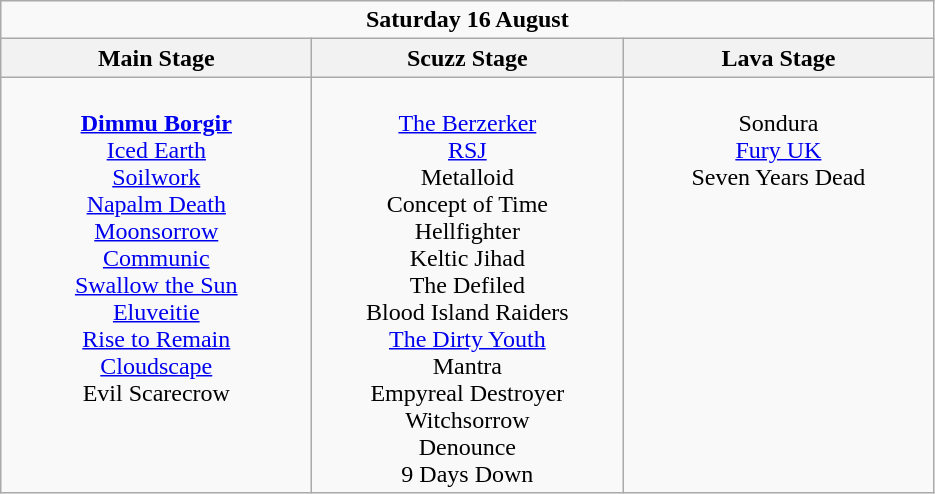<table class="wikitable">
<tr>
<td colspan="3" align="center"><strong>Saturday 16 August</strong></td>
</tr>
<tr>
<th>Main Stage</th>
<th>Scuzz Stage</th>
<th>Lava Stage</th>
</tr>
<tr>
<td valign="top" align="center" width=200><br><strong><a href='#'>Dimmu Borgir</a></strong><br>
<a href='#'>Iced Earth</a><br>
<a href='#'>Soilwork</a><br>
<a href='#'>Napalm Death</a><br>
<a href='#'>Moonsorrow</a><br>
<a href='#'>Communic</a><br>
<a href='#'>Swallow the Sun</a><br>
<a href='#'>Eluveitie</a><br>
<a href='#'>Rise to Remain</a><br>
<a href='#'>Cloudscape</a><br>
Evil Scarecrow<br></td>
<td valign="top" align="center" width=200><br><a href='#'>The Berzerker</a><br>
<a href='#'>RSJ</a><br>
Metalloid<br>
Concept of Time<br>
Hellfighter<br>
Keltic Jihad<br>
The Defiled<br>
Blood Island Raiders<br>
<a href='#'>The Dirty Youth</a><br>
Mantra<br>
Empyreal Destroyer<br>
Witchsorrow<br>
Denounce<br>
9 Days Down<br></td>
<td valign="top" align="center" width=200><br>Sondura<br>
<a href='#'>Fury UK</a><br>
Seven Years Dead<br></td>
</tr>
</table>
